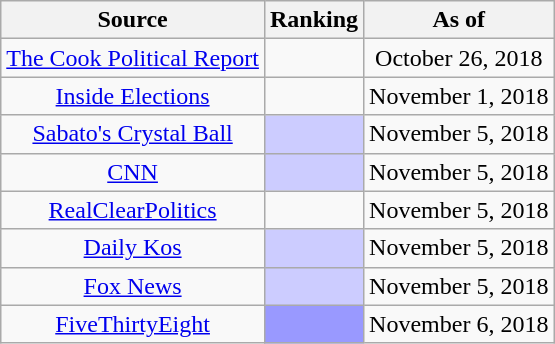<table class="wikitable" style="text-align:center">
<tr>
<th>Source</th>
<th>Ranking</th>
<th>As of</th>
</tr>
<tr>
<td><a href='#'>The Cook Political Report</a></td>
<td></td>
<td>October 26, 2018</td>
</tr>
<tr>
<td><a href='#'>Inside Elections</a></td>
<td></td>
<td>November 1, 2018</td>
</tr>
<tr>
<td><a href='#'>Sabato's Crystal Ball</a></td>
<td style="background:#ccf"></td>
<td>November 5, 2018</td>
</tr>
<tr>
<td><a href='#'>CNN</a></td>
<td style="background:#ccf"></td>
<td>November 5, 2018</td>
</tr>
<tr>
<td><a href='#'>RealClearPolitics</a></td>
<td></td>
<td>November 5, 2018</td>
</tr>
<tr>
<td><a href='#'>Daily Kos</a></td>
<td style="background:#ccf"></td>
<td>November 5, 2018</td>
</tr>
<tr>
<td><a href='#'>Fox News</a></td>
<td style="background:#ccf"></td>
<td>November 5, 2018</td>
</tr>
<tr>
<td><a href='#'>FiveThirtyEight</a></td>
<td style="background:#99f"></td>
<td>November 6, 2018</td>
</tr>
</table>
